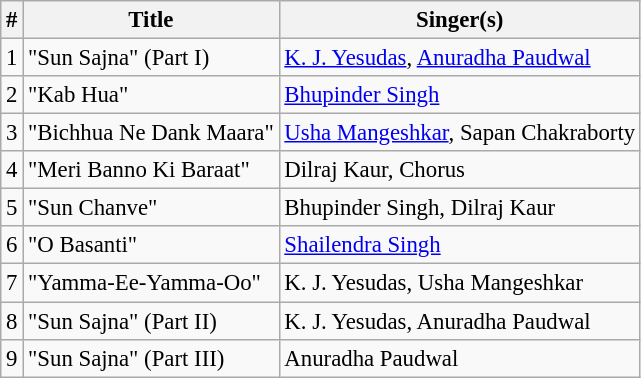<table class="wikitable" style="font-size:95%;">
<tr>
<th>#</th>
<th>Title</th>
<th>Singer(s)</th>
</tr>
<tr>
<td>1</td>
<td>"Sun Sajna" (Part I)</td>
<td><a href='#'>K. J. Yesudas</a>, <a href='#'>Anuradha Paudwal</a></td>
</tr>
<tr>
<td>2</td>
<td>"Kab Hua"</td>
<td><a href='#'>Bhupinder Singh</a></td>
</tr>
<tr>
<td>3</td>
<td>"Bichhua Ne Dank Maara"</td>
<td><a href='#'>Usha Mangeshkar</a>, Sapan Chakraborty</td>
</tr>
<tr>
<td>4</td>
<td>"Meri Banno Ki Baraat"</td>
<td>Dilraj Kaur, Chorus</td>
</tr>
<tr>
<td>5</td>
<td>"Sun Chanve"</td>
<td>Bhupinder Singh, Dilraj Kaur</td>
</tr>
<tr>
<td>6</td>
<td>"O Basanti"</td>
<td><a href='#'>Shailendra Singh</a></td>
</tr>
<tr>
<td>7</td>
<td>"Yamma-Ee-Yamma-Oo"</td>
<td>K. J. Yesudas, Usha Mangeshkar</td>
</tr>
<tr>
<td>8</td>
<td>"Sun Sajna" (Part II)</td>
<td>K. J. Yesudas, Anuradha Paudwal</td>
</tr>
<tr>
<td>9</td>
<td>"Sun Sajna" (Part III)</td>
<td>Anuradha Paudwal</td>
</tr>
</table>
